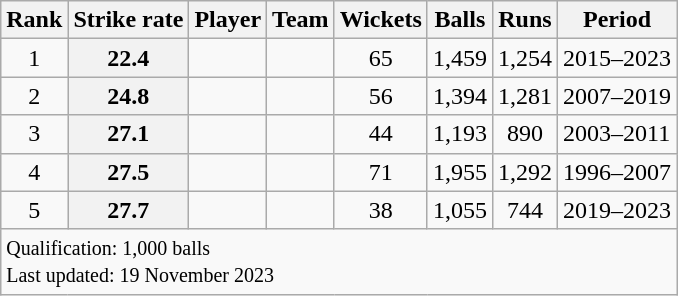<table class="wikitable plainrowheaders sortable">
<tr>
<th scope=col>Rank</th>
<th scope=col>Strike rate</th>
<th scope=col>Player</th>
<th scope=col>Team</th>
<th scope=col>Wickets</th>
<th scope=col>Balls</th>
<th scope=col>Runs</th>
<th scope=col>Period</th>
</tr>
<tr>
<td align=center>1</td>
<th scope=row style=text-align:center;>22.4</th>
<td></td>
<td></td>
<td align=center>65</td>
<td align=center>1,459</td>
<td align=center>1,254</td>
<td>2015–2023</td>
</tr>
<tr>
<td align=center>2</td>
<th scope=row style=text-align:center;>24.8</th>
<td></td>
<td></td>
<td align=center>56</td>
<td align=center>1,394</td>
<td align=center>1,281</td>
<td>2007–2019</td>
</tr>
<tr>
<td align=center>3</td>
<th scope=row style=text-align:center;>27.1</th>
<td></td>
<td></td>
<td align=center>44</td>
<td align=center>1,193</td>
<td align=center>890</td>
<td>2003–2011</td>
</tr>
<tr>
<td align=center>4</td>
<th scope=row style=text-align:center;>27.5</th>
<td></td>
<td></td>
<td align=center>71</td>
<td align=center>1,955</td>
<td align=center>1,292</td>
<td>1996–2007</td>
</tr>
<tr>
<td align=center>5</td>
<th scope=row style=text-align:center;>27.7</th>
<td></td>
<td></td>
<td align=center>38</td>
<td align=center>1,055</td>
<td align=center>744</td>
<td>2019–2023</td>
</tr>
<tr class=sortbottom>
<td colspan=8><small>Qualification: 1,000 balls<br>Last updated: 19 November 2023</small></td>
</tr>
</table>
